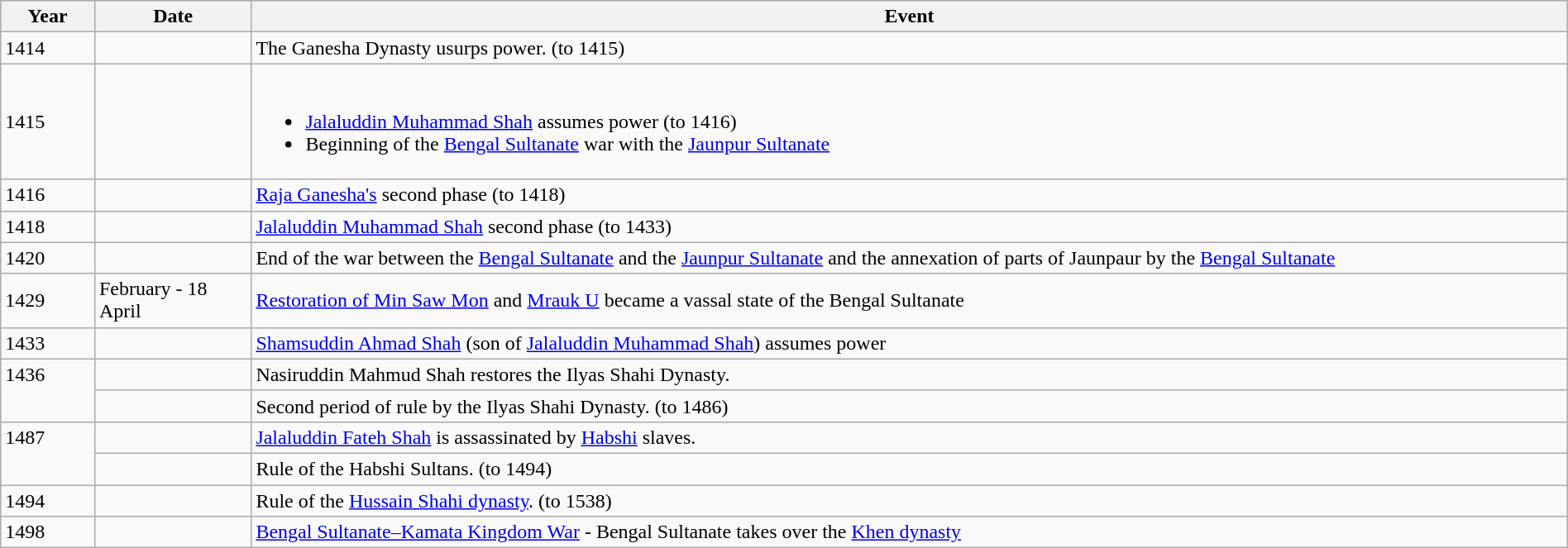<table class="wikitable" width="100%">
<tr>
<th style="width:6%">Year</th>
<th style="width:10%">Date</th>
<th>Event</th>
</tr>
<tr>
<td>1414</td>
<td></td>
<td>The Ganesha Dynasty usurps power. (to 1415)</td>
</tr>
<tr>
<td>1415</td>
<td></td>
<td><br><ul><li><a href='#'>Jalaluddin Muhammad Shah</a> assumes power (to 1416)</li><li>Beginning of the <a href='#'>Bengal Sultanate</a> war with the <a href='#'>Jaunpur Sultanate</a></li></ul></td>
</tr>
<tr>
<td>1416</td>
<td></td>
<td><a href='#'>Raja Ganesha's</a> second phase (to 1418)</td>
</tr>
<tr>
<td>1418</td>
<td></td>
<td><a href='#'>Jalaluddin Muhammad Shah</a> second phase (to 1433)</td>
</tr>
<tr>
<td>1420</td>
<td></td>
<td>End of the war between the <a href='#'>Bengal Sultanate</a> and the <a href='#'>Jaunpur Sultanate</a> and the annexation of parts of Jaunpaur by the <a href='#'>Bengal Sultanate</a></td>
</tr>
<tr>
<td>1429</td>
<td>February - 18 April</td>
<td><a href='#'>Restoration of Min Saw Mon</a> and <a href='#'>Mrauk U</a> became a vassal state of the Bengal Sultanate</td>
</tr>
<tr>
<td>1433</td>
<td></td>
<td><a href='#'>Shamsuddin Ahmad Shah</a> (son of <a href='#'>Jalaluddin Muhammad Shah</a>) assumes power</td>
</tr>
<tr>
<td rowspan="2" valign="top">1436</td>
<td></td>
<td>Nasiruddin Mahmud Shah restores the Ilyas Shahi Dynasty.</td>
</tr>
<tr>
<td></td>
<td>Second period of rule by the Ilyas Shahi Dynasty. (to 1486)</td>
</tr>
<tr>
<td rowspan="2" valign="top">1487</td>
<td></td>
<td><a href='#'>Jalaluddin Fateh Shah</a> is assassinated by <a href='#'>Habshi</a> slaves.</td>
</tr>
<tr>
<td></td>
<td>Rule of the Habshi Sultans. (to 1494)</td>
</tr>
<tr>
<td>1494</td>
<td></td>
<td>Rule of the <a href='#'>Hussain Shahi dynasty</a>. (to 1538)</td>
</tr>
<tr>
<td>1498</td>
<td></td>
<td><a href='#'>Bengal Sultanate–Kamata Kingdom War</a> - Bengal Sultanate takes over the <a href='#'>Khen dynasty</a></td>
</tr>
</table>
